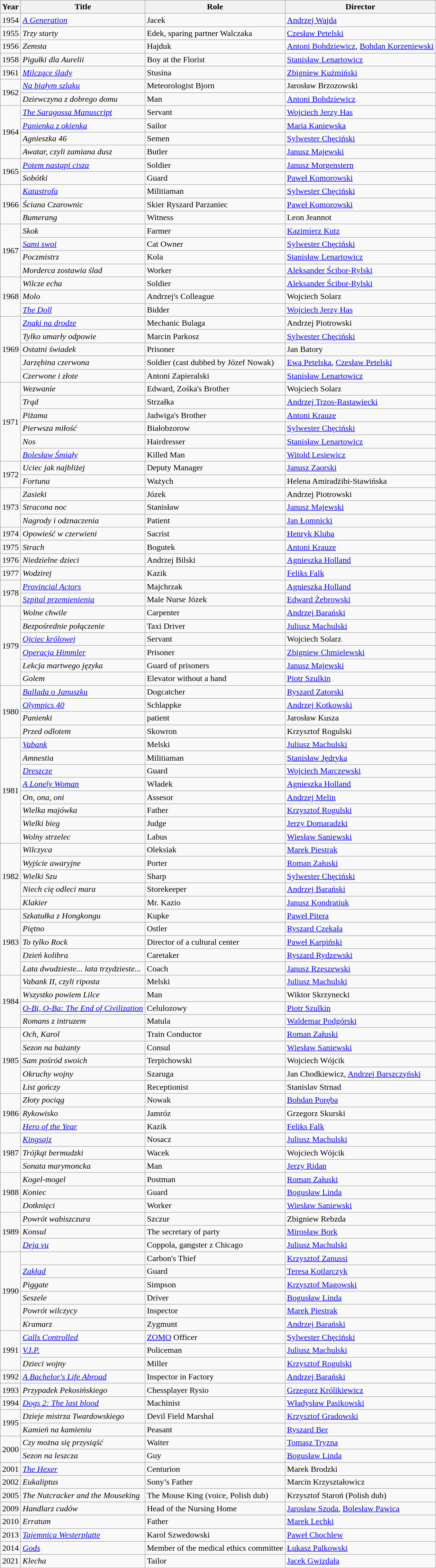<table class="wikitable sortable">
<tr>
<th>Year</th>
<th>Title</th>
<th>Role</th>
<th>Director</th>
</tr>
<tr>
<td>1954</td>
<td><em><a href='#'>A Generation</a></em></td>
<td>Jacek</td>
<td><a href='#'>Andrzej Wajda</a></td>
</tr>
<tr>
<td>1955</td>
<td><em>Trzy starty</em></td>
<td>Edek, sparing partner Walczaka</td>
<td><a href='#'>Czesław Petelski</a></td>
</tr>
<tr>
<td>1956</td>
<td><em>Zemsta</em></td>
<td>Hajduk</td>
<td><a href='#'>Antoni Bohdziewicz</a>, <a href='#'>Bohdan Korzeniewski</a></td>
</tr>
<tr>
<td>1958</td>
<td><em>Pigułki dla Aurelii</em></td>
<td>Boy at the Florist</td>
<td><a href='#'>Stanisław Lenartowicz</a></td>
</tr>
<tr>
<td>1961</td>
<td><em><a href='#'>Milczące ślady</a></em></td>
<td>Stusina</td>
<td><a href='#'>Zbigniew Kuźmiński</a></td>
</tr>
<tr>
<td rowspan=2>1962</td>
<td><em><a href='#'>Na białym szlaku</a></em></td>
<td>Meteorologist Bjorn</td>
<td>Jarosław Brzozowski</td>
</tr>
<tr>
<td><em>Dziewczyna z dobrego domu</em></td>
<td>Man</td>
<td><a href='#'>Antoni Bohdziewicz</a></td>
</tr>
<tr>
<td rowspan=4>1964</td>
<td><em><a href='#'>The Saragossa Manuscript</a></em></td>
<td>Servant</td>
<td><a href='#'>Wojciech Jerzy Has</a></td>
</tr>
<tr>
<td><em><a href='#'>Panienka z okienka</a></em></td>
<td>Sailor</td>
<td><a href='#'>Maria Kaniewska</a></td>
</tr>
<tr>
<td><em>Agnieszka 46</em></td>
<td>Semen</td>
<td><a href='#'>Sylwester Chęciński</a></td>
</tr>
<tr>
<td><em>Awatar, czyli zamiana dusz</em></td>
<td>Butler</td>
<td><a href='#'>Janusz Majewski</a></td>
</tr>
<tr>
<td rowspan=2>1965</td>
<td><em><a href='#'>Potem nastąpi cisza</a></em></td>
<td>Soldier</td>
<td><a href='#'>Janusz Morgenstern</a></td>
</tr>
<tr>
<td><em>Sobótki</em></td>
<td>Guard</td>
<td><a href='#'>Paweł Komorowski</a></td>
</tr>
<tr>
<td rowspan=3>1966</td>
<td><em><a href='#'>Katastrofa</a></em></td>
<td>Militiaman</td>
<td><a href='#'>Sylwester Chęciński</a></td>
</tr>
<tr>
<td><em>Ściana Czarownic</em></td>
<td>Skier Ryszard Parzaniec</td>
<td><a href='#'>Paweł Komorowski</a></td>
</tr>
<tr>
<td><em>Bumerang</em></td>
<td>Witness</td>
<td>Leon Jeannot</td>
</tr>
<tr>
<td rowspan=4>1967</td>
<td><em>Skok</em></td>
<td>Farmer</td>
<td><a href='#'>Kazimierz Kutz</a></td>
</tr>
<tr>
<td><em><a href='#'>Sami swoi</a></em></td>
<td>Cat Owner</td>
<td><a href='#'>Sylwester Chęciński</a></td>
</tr>
<tr>
<td><em>Poczmistrz</em></td>
<td>Kola</td>
<td><a href='#'>Stanisław Lenartowicz</a></td>
</tr>
<tr>
<td><em>Morderca zostawia ślad</em></td>
<td>Worker</td>
<td><a href='#'>Aleksander Ścibor-Rylski</a></td>
</tr>
<tr>
<td rowspan=3>1968</td>
<td><em>Wilcze echa</em></td>
<td>Soldier</td>
<td><a href='#'>Aleksander Ścibor-Rylski</a></td>
</tr>
<tr>
<td><em>Molo</em></td>
<td>Andrzej's Colleague</td>
<td>Wojciech Solarz</td>
</tr>
<tr>
<td><em><a href='#'>The Doll</a></em></td>
<td>Bidder</td>
<td><a href='#'>Wojciech Jerzy Has</a></td>
</tr>
<tr>
<td rowspan=5>1969</td>
<td><em><a href='#'>Znaki na drodze</a></em></td>
<td>Mechanic Bulaga</td>
<td>Andrzej Piotrowski</td>
</tr>
<tr>
<td><em>Tylko umarły odpowie</em></td>
<td>Marcin Parkosz</td>
<td><a href='#'>Sylwester Chęciński</a></td>
</tr>
<tr>
<td><em>Ostatni świadek</em></td>
<td>Prisoner</td>
<td>Jan Batory</td>
</tr>
<tr>
<td><em>Jarzębina czerwona</em></td>
<td>Soldier (cast dubbed by Józef Nowak)</td>
<td><a href='#'>Ewa Petelska</a>, <a href='#'>Czesław Petelski</a></td>
</tr>
<tr>
<td><em>Czerwone i złote</em></td>
<td>Antoni Zapieralski</td>
<td><a href='#'>Stanisław Lenartowicz</a></td>
</tr>
<tr>
<td rowspan=6>1971</td>
<td><em>Wezwanie</em></td>
<td>Edward, Zośka's Brother</td>
<td>Wojciech Solarz</td>
</tr>
<tr>
<td><em>Trąd</em></td>
<td>Strzałka</td>
<td><a href='#'>Andrzej Trzos-Rastawiecki</a></td>
</tr>
<tr>
<td><em>Piżama</em></td>
<td>Jadwiga's Brother</td>
<td><a href='#'>Antoni Krauze</a></td>
</tr>
<tr>
<td><em>Pierwsza miłość</em></td>
<td>Białobzorow</td>
<td><a href='#'>Sylwester Chęciński</a></td>
</tr>
<tr>
<td><em>Nos</em></td>
<td>Hairdresser</td>
<td><a href='#'>Stanisław Lenartowicz</a></td>
</tr>
<tr>
<td><em><a href='#'>Bolesław Śmiały</a></em></td>
<td>Killed Man</td>
<td><a href='#'>Witold Lesiewicz</a></td>
</tr>
<tr>
<td rowspan=2>1972</td>
<td><em>Uciec jak najbliżej</em></td>
<td>Deputy Manager</td>
<td><a href='#'>Janusz Zaorski</a></td>
</tr>
<tr>
<td><em>Fortuna</em></td>
<td>Ważych</td>
<td>Helena Amiradżibi-Stawińska</td>
</tr>
<tr>
<td rowspan=3>1973</td>
<td><em>Zasieki</em></td>
<td>Józek</td>
<td>Andrzej Piotrowski</td>
</tr>
<tr>
<td><em>Stracona noc</em></td>
<td>Stanisław</td>
<td><a href='#'>Janusz Majewski</a></td>
</tr>
<tr>
<td><em>Nagrody i odznaczenia</em></td>
<td>Patient</td>
<td><a href='#'>Jan Łomnicki</a></td>
</tr>
<tr>
<td>1974</td>
<td><em>Opowieść w czerwieni</em></td>
<td>Sacrist</td>
<td><a href='#'>Henryk Kluba</a></td>
</tr>
<tr>
<td>1975</td>
<td><em>Strach</em></td>
<td>Bogutek</td>
<td><a href='#'>Antoni Krauze</a></td>
</tr>
<tr>
<td>1976</td>
<td><em>Niedzielne dzieci</em></td>
<td>Andrzej Bilski</td>
<td><a href='#'>Agnieszka Holland</a></td>
</tr>
<tr>
<td>1977</td>
<td><em>Wodzirej</em></td>
<td>Kazik</td>
<td><a href='#'>Feliks Falk</a></td>
</tr>
<tr>
<td rowspan=2>1978</td>
<td><em><a href='#'>Provincial Actors</a></em></td>
<td>Majchrzak</td>
<td><a href='#'>Agnieszka Holland</a></td>
</tr>
<tr>
<td><em><a href='#'>Szpital przemienienia</a></em></td>
<td>Male Nurse Józek</td>
<td><a href='#'>Edward Żebrowski</a></td>
</tr>
<tr>
<td rowspan=6>1979</td>
<td><em>Wolne chwile</em></td>
<td>Carpenter</td>
<td><a href='#'>Andrzej Barański</a></td>
</tr>
<tr>
<td><em>Bezpośrednie połączenie</em></td>
<td>Taxi Driver</td>
<td><a href='#'>Juliusz Machulski</a></td>
</tr>
<tr>
<td><em><a href='#'>Ojciec królowej</a></em></td>
<td>Servant</td>
<td>Wojciech Solarz</td>
</tr>
<tr>
<td><em><a href='#'>Operacja Himmler</a></em></td>
<td>Prisoner</td>
<td><a href='#'>Zbigniew Chmielewski</a></td>
</tr>
<tr>
<td><em>Lekcja martwego języka</em></td>
<td>Guard of prisoners</td>
<td><a href='#'>Janusz Majewski</a></td>
</tr>
<tr>
<td><em>Golem</em></td>
<td>Elevator without a hand</td>
<td><a href='#'>Piotr Szulkin</a></td>
</tr>
<tr>
<td rowspan=4>1980</td>
<td><em><a href='#'>Ballada o Januszku</a></em></td>
<td>Dogcatcher</td>
<td><a href='#'>Ryszard Zatorski</a></td>
</tr>
<tr>
<td><em><a href='#'>Olympics 40</a></em></td>
<td>Schlappke</td>
<td><a href='#'>Andrzej Kotkowski</a></td>
</tr>
<tr>
<td><em>Panienki</em></td>
<td>patient</td>
<td>Jarosław Kusza</td>
</tr>
<tr>
<td><em>Przed odlotem</em></td>
<td>Skowron</td>
<td>Krzysztof Rogulski</td>
</tr>
<tr>
<td rowspan=8>1981</td>
<td><em><a href='#'>Vabank</a></em></td>
<td>Melski</td>
<td><a href='#'>Juliusz Machulski</a></td>
</tr>
<tr>
<td><em>Amnestia</em></td>
<td>Militiaman</td>
<td><a href='#'>Stanisław Jędryka</a></td>
</tr>
<tr>
<td><em><a href='#'>Dreszcze</a></em></td>
<td>Guard</td>
<td><a href='#'>Wojciech Marczewski</a></td>
</tr>
<tr>
<td><em><a href='#'>A Lonely Woman</a></em></td>
<td>Władek</td>
<td><a href='#'>Agnieszka Holland</a></td>
</tr>
<tr>
<td><em>On, ona, oni</em></td>
<td>Assesor</td>
<td><a href='#'>Andrzej Melin</a></td>
</tr>
<tr>
<td><em>Wielka majówka</em></td>
<td>Father</td>
<td><a href='#'>Krzysztof Rogulski</a></td>
</tr>
<tr>
<td><em>Wielki bieg</em></td>
<td>Judge</td>
<td><a href='#'>Jerzy Domaradzki</a></td>
</tr>
<tr>
<td><em>Wolny strzelec</em></td>
<td>Labus</td>
<td><a href='#'>Wiesław Saniewski</a></td>
</tr>
<tr>
<td rowspan=5>1982</td>
<td><em>Wilczyca</em></td>
<td>Oleksiak</td>
<td><a href='#'>Marek Piestrak</a></td>
</tr>
<tr>
<td><em>Wyjście awaryjne</em></td>
<td>Porter</td>
<td><a href='#'>Roman Załuski</a></td>
</tr>
<tr>
<td><em>Wielki Szu</em></td>
<td>Sharp</td>
<td><a href='#'>Sylwester Chęciński</a></td>
</tr>
<tr>
<td><em>Niech cię odleci mara</em></td>
<td>Storekeeper</td>
<td><a href='#'>Andrzej Barański</a></td>
</tr>
<tr>
<td><em>Klakier</em></td>
<td>Mr. Kazio</td>
<td><a href='#'>Janusz Kondratiuk</a></td>
</tr>
<tr>
<td rowspan=5>1983</td>
<td><em>Szkatułka z Hongkongu</em></td>
<td>Kupke</td>
<td><a href='#'>Paweł Pitera</a></td>
</tr>
<tr>
<td><em>Piętno</em></td>
<td>Ostler</td>
<td><a href='#'>Ryszard Czekała</a></td>
</tr>
<tr>
<td><em>To tylko Rock</em></td>
<td>Director of a cultural center</td>
<td><a href='#'>Paweł Karpiński</a></td>
</tr>
<tr>
<td><em>Dzień kolibra</em></td>
<td>Caretaker</td>
<td><a href='#'>Ryszard Rydzewski</a></td>
</tr>
<tr>
<td><em>Lata dwudzieste... lata trzydzieste...</em></td>
<td>Coach</td>
<td><a href='#'>Janusz Rzeszewski</a></td>
</tr>
<tr>
<td rowspan=4>1984</td>
<td><em>Vabank II, czyli riposta</em></td>
<td>Melski</td>
<td><a href='#'>Juliusz Machulski</a></td>
</tr>
<tr>
<td><em>Wszystko powiem Lilce</em></td>
<td>Man</td>
<td>Wiktor Skrzynecki</td>
</tr>
<tr>
<td><em><a href='#'>O-Bi, O-Ba: The End of Civilization</a></em></td>
<td>Celulozowy</td>
<td><a href='#'>Piotr Szulkin</a></td>
</tr>
<tr>
<td><em>Romans z intruzem</em></td>
<td>Matula</td>
<td><a href='#'>Waldemar Podgórski</a></td>
</tr>
<tr>
<td rowspan=5>1985</td>
<td><em>Och, Karol</em></td>
<td>Train Conductor</td>
<td><a href='#'>Roman Załuski</a></td>
</tr>
<tr>
<td><em>Sezon na bażanty</em></td>
<td>Consul</td>
<td><a href='#'>Wiesław Saniewski</a></td>
</tr>
<tr>
<td><em>Sam pośród swoich</em></td>
<td>Terpichowski</td>
<td>Wojciech Wójcik</td>
</tr>
<tr>
<td><em>Okruchy wojny</em></td>
<td>Szaruga</td>
<td>Jan Chodkiewicz, <a href='#'>Andrzej Barszczyński</a></td>
</tr>
<tr>
<td><em>List gończy</em></td>
<td>Receptionist</td>
<td>Stanislav Strnad</td>
</tr>
<tr>
<td rowspan=3>1986</td>
<td><em>Złoty pociąg</em></td>
<td>Nowak</td>
<td><a href='#'>Bohdan Poręba</a></td>
</tr>
<tr>
<td><em>Rykowisko</em></td>
<td>Jamróz</td>
<td>Grzegorz Skurski</td>
</tr>
<tr>
<td><em><a href='#'>Hero of the Year</a></em></td>
<td>Kazik</td>
<td><a href='#'>Feliks Falk</a></td>
</tr>
<tr>
<td rowspan=3>1987</td>
<td><em><a href='#'>Kingsajz</a></em></td>
<td>Nosacz</td>
<td><a href='#'>Juliusz Machulski</a></td>
</tr>
<tr>
<td><em>Trójkąt bermudzki</em></td>
<td>Wacek</td>
<td>Wojciech Wójcik</td>
</tr>
<tr>
<td><em>Sonata marymoncka</em></td>
<td>Man</td>
<td><a href='#'>Jerzy Ridan</a></td>
</tr>
<tr>
<td rowspan=3>1988</td>
<td><em>Kogel-mogel</em></td>
<td>Postman</td>
<td><a href='#'>Roman Załuski</a></td>
</tr>
<tr>
<td><em>Koniec</em></td>
<td>Guard</td>
<td><a href='#'>Bogusław Linda</a></td>
</tr>
<tr>
<td><em>Dotknięci</em></td>
<td>Worker</td>
<td><a href='#'>Wiesław Saniewski</a></td>
</tr>
<tr>
<td rowspan=3>1989</td>
<td><em>Powrót wabiszczura</em></td>
<td>Szczur</td>
<td>Zbigniew Rebzda</td>
</tr>
<tr>
<td><em>Konsul</em></td>
<td>The secretary of party</td>
<td><a href='#'>Mirosław Bork</a></td>
</tr>
<tr>
<td><em><a href='#'>Deja vu</a></em></td>
<td>Coppola, gangster z Chicago</td>
<td><a href='#'>Juliusz Machulski</a></td>
</tr>
<tr>
<td rowspan=6>1990</td>
<td><em></em></td>
<td>Carbon's Thief</td>
<td><a href='#'>Krzysztof Zanussi</a></td>
</tr>
<tr>
<td><em><a href='#'>Zakład</a></em></td>
<td>Guard</td>
<td><a href='#'>Teresa Kotlarczyk</a></td>
</tr>
<tr>
<td><em>Piggate</em></td>
<td>Simpson</td>
<td><a href='#'>Krzysztof Magowski</a></td>
</tr>
<tr>
<td><em>Seszele</em></td>
<td>Driver</td>
<td><a href='#'>Bogusław Linda</a></td>
</tr>
<tr>
<td><em>Powrót wilczycy</em></td>
<td>Inspector</td>
<td><a href='#'>Marek Piestrak</a></td>
</tr>
<tr>
<td><em>Kramarz</em></td>
<td>Zygmunt</td>
<td><a href='#'>Andrzej Barański</a></td>
</tr>
<tr>
<td rowspan=3>1991</td>
<td><em><a href='#'>Calls Controlled</a></em></td>
<td><a href='#'>ZOMO</a> Officer</td>
<td><a href='#'>Sylwester Chęciński</a></td>
</tr>
<tr>
<td><em><a href='#'>V.I.P.</a></em></td>
<td>Policeman</td>
<td><a href='#'>Juliusz Machulski</a></td>
</tr>
<tr>
<td><em>Dzieci wojny</em></td>
<td>Miller</td>
<td><a href='#'>Krzysztof Rogulski</a></td>
</tr>
<tr>
<td>1992</td>
<td><em><a href='#'>A Bachelor's Life Abroad</a></em></td>
<td>Inspector in Factory</td>
<td><a href='#'>Andrzej Barański</a></td>
</tr>
<tr>
<td>1993</td>
<td><em>Przypadek Pekosińskiego</em></td>
<td>Chessplayer Rysio</td>
<td><a href='#'>Grzegorz Królikiewicz</a></td>
</tr>
<tr>
<td>1994</td>
<td><em><a href='#'>Dogs 2: The last blood</a></em></td>
<td>Machinist</td>
<td><a href='#'>Władysław Pasikowski</a></td>
</tr>
<tr>
<td rowspan=2>1995</td>
<td><em>Dzieje mistrza Twardowskiego</em></td>
<td>Devil Field Marshal</td>
<td><a href='#'>Krzysztof Gradowski</a></td>
</tr>
<tr>
<td><em>Kamień na kamieniu</em></td>
<td>Peasant</td>
<td><a href='#'>Ryszard Ber</a></td>
</tr>
<tr>
<td rowspan=2>2000</td>
<td><em>Czy można się przysiąść</em></td>
<td>Waiter</td>
<td><a href='#'>Tomasz Tryzna</a></td>
</tr>
<tr>
<td><em>Sezon na leszcza</em></td>
<td>Guy</td>
<td><a href='#'>Bogusław Linda</a></td>
</tr>
<tr>
<td>2001</td>
<td><em><a href='#'>The Hexer</a></em></td>
<td>Centurion</td>
<td>Marek Brodzki</td>
</tr>
<tr>
<td>2002</td>
<td><em>Eukaliptus</em></td>
<td>Sony’s Father</td>
<td>Marcin Krzyształowicz</td>
</tr>
<tr>
<td>2005</td>
<td><em>The Nutcracker and the Mouseking</em></td>
<td>The Mouse King (voice, Polish dub)</td>
<td>Krzysztof Staroń (Polish dub)</td>
</tr>
<tr>
<td>2009</td>
<td><em>Handlarz cudów</em></td>
<td>Head of the Nursing Home</td>
<td><a href='#'>Jarosław Szoda</a>, <a href='#'>Bolesław Pawica</a></td>
</tr>
<tr>
<td>2010</td>
<td><em>Erratum</em></td>
<td>Father</td>
<td><a href='#'>Marek Lechki</a></td>
</tr>
<tr>
<td>2013</td>
<td><em><a href='#'>Tajemnica Westerplatte</a></em></td>
<td>Karol Szwedowski</td>
<td><a href='#'>Paweł Chochlew</a></td>
</tr>
<tr>
<td>2014</td>
<td><em><a href='#'>Gods</a></em></td>
<td>Member of the medical ethics committee</td>
<td><a href='#'>Łukasz Palkowski</a></td>
</tr>
<tr>
<td>2021</td>
<td><em>Klecha</em></td>
<td>Tailor</td>
<td><a href='#'>Jacek Gwizdała</a></td>
</tr>
</table>
